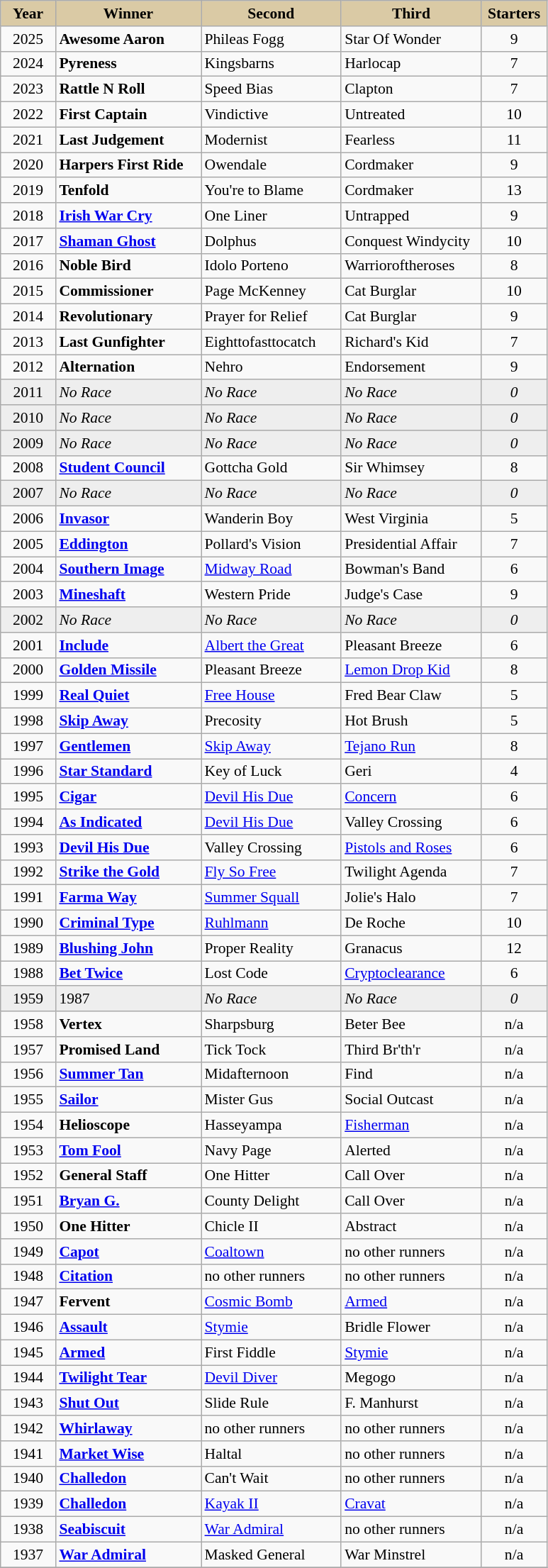<table class = "wikitable sortable" | border="1" cellpadding="0" style="border-collapse: collapse; font-size:90%">
<tr bgcolor="#DACAA5" align="center">
<td width="45px"><strong>Year</strong> <br></td>
<td width="130px"><strong>Winner</strong> <br></td>
<td width="125px"><strong>Second</strong> <br></td>
<td width="125px"><strong>Third</strong> <br></td>
<td width="55px"><strong>Starters</strong></td>
</tr>
<tr>
<td align="center">2025</td>
<td><strong>Awesome Aaron</strong></td>
<td>Phileas Fogg</td>
<td>Star Of Wonder</td>
<td align="center">9</td>
</tr>
<tr>
<td align="center">2024</td>
<td><strong>Pyreness</strong></td>
<td>Kingsbarns</td>
<td>Harlocap</td>
<td align="center">7</td>
</tr>
<tr>
<td align="center">2023</td>
<td><strong>Rattle N Roll</strong></td>
<td>Speed Bias</td>
<td>Clapton</td>
<td align="center">7</td>
</tr>
<tr>
<td align=center>2022</td>
<td><strong>First Captain</strong></td>
<td>Vindictive</td>
<td>Untreated</td>
<td align=center>10</td>
</tr>
<tr>
<td align=center>2021</td>
<td><strong>Last Judgement</strong></td>
<td>Modernist</td>
<td>Fearless</td>
<td align=center>11</td>
</tr>
<tr>
<td align=center>2020</td>
<td><strong>Harpers First Ride</strong></td>
<td>Owendale</td>
<td>Cordmaker</td>
<td align=center>9</td>
</tr>
<tr>
<td align=center>2019</td>
<td><strong>Tenfold</strong></td>
<td>You're to Blame</td>
<td>Cordmaker</td>
<td align=center>13</td>
</tr>
<tr>
<td align=center>2018</td>
<td><strong><a href='#'>Irish War Cry</a></strong></td>
<td>One Liner</td>
<td>Untrapped</td>
<td align=center>9</td>
</tr>
<tr>
<td align=center>2017</td>
<td><strong><a href='#'>Shaman Ghost</a></strong></td>
<td>Dolphus</td>
<td>Conquest Windycity</td>
<td align=center>10</td>
</tr>
<tr>
<td align=center>2016</td>
<td><strong>Noble Bird</strong></td>
<td>Idolo Porteno</td>
<td>Warrioroftheroses</td>
<td align=center>8</td>
</tr>
<tr>
<td align=center>2015</td>
<td><strong>Commissioner</strong></td>
<td>Page McKenney</td>
<td>Cat Burglar</td>
<td align=center>10</td>
</tr>
<tr>
<td align=center>2014</td>
<td><strong>Revolutionary</strong></td>
<td>Prayer for Relief</td>
<td>Cat Burglar</td>
<td align=center>9</td>
</tr>
<tr>
<td align=center>2013</td>
<td><strong>Last Gunfighter</strong></td>
<td>Eighttofasttocatch</td>
<td>Richard's Kid</td>
<td align=center>7</td>
</tr>
<tr>
<td align=center>2012</td>
<td><strong>Alternation</strong></td>
<td>Nehro</td>
<td>Endorsement</td>
<td align=center>9</td>
</tr>
<tr bgcolor="#eeeeee">
<td align=center>2011</td>
<td><em>No Race</em></td>
<td><em>No Race</em></td>
<td><em>No Race</em></td>
<td align=center><em>0</em></td>
</tr>
<tr bgcolor="#eeeeee">
<td align=center>2010</td>
<td><em>No Race</em></td>
<td><em>No Race</em></td>
<td><em>No Race</em></td>
<td align=center><em>0</em></td>
</tr>
<tr bgcolor="#eeeeee">
<td align=center>2009</td>
<td><em>No Race</em></td>
<td><em>No Race</em></td>
<td><em>No Race</em></td>
<td align=center><em>0</em></td>
</tr>
<tr>
<td align=center>2008</td>
<td><strong><a href='#'>Student Council</a></strong></td>
<td>Gottcha Gold</td>
<td>Sir Whimsey</td>
<td align=center>8</td>
</tr>
<tr bgcolor="#eeeeee">
<td align=center>2007</td>
<td><em>No Race</em></td>
<td><em>No Race</em></td>
<td><em>No Race</em></td>
<td align=center><em>0</em></td>
</tr>
<tr>
<td align=center>2006</td>
<td><strong><a href='#'>Invasor</a></strong></td>
<td>Wanderin Boy</td>
<td>West Virginia</td>
<td align=center>5</td>
</tr>
<tr>
<td align=center>2005</td>
<td><strong><a href='#'>Eddington</a></strong></td>
<td>Pollard's Vision</td>
<td>Presidential Affair</td>
<td align=center>7</td>
</tr>
<tr>
<td align=center>2004</td>
<td><strong><a href='#'>Southern Image</a></strong></td>
<td><a href='#'>Midway Road</a></td>
<td>Bowman's Band</td>
<td align=center>6</td>
</tr>
<tr>
<td align=center>2003</td>
<td><strong><a href='#'>Mineshaft</a></strong></td>
<td>Western Pride</td>
<td>Judge's Case</td>
<td align=center>9</td>
</tr>
<tr bgcolor="#eeeeee">
<td align=center>2002</td>
<td><em>No Race</em></td>
<td><em>No Race</em></td>
<td><em>No Race</em></td>
<td align=center><em>0</em></td>
</tr>
<tr>
<td align=center>2001</td>
<td><strong><a href='#'>Include</a></strong></td>
<td><a href='#'>Albert the Great</a></td>
<td>Pleasant Breeze</td>
<td align=center>6</td>
</tr>
<tr>
<td align=center>2000</td>
<td><strong><a href='#'>Golden Missile</a></strong></td>
<td>Pleasant Breeze</td>
<td><a href='#'>Lemon Drop Kid</a></td>
<td align=center>8</td>
</tr>
<tr>
<td align=center>1999</td>
<td><strong><a href='#'>Real Quiet</a></strong></td>
<td><a href='#'>Free House</a></td>
<td>Fred Bear Claw</td>
<td align=center>5</td>
</tr>
<tr>
<td align=center>1998</td>
<td><strong><a href='#'>Skip Away</a></strong></td>
<td>Precosity</td>
<td>Hot Brush</td>
<td align=center>5</td>
</tr>
<tr>
<td align=center>1997</td>
<td><strong><a href='#'>Gentlemen</a></strong></td>
<td><a href='#'>Skip Away</a></td>
<td><a href='#'>Tejano Run</a></td>
<td align=center>8</td>
</tr>
<tr>
<td align=center>1996</td>
<td><strong><a href='#'>Star Standard</a></strong></td>
<td>Key of Luck</td>
<td>Geri</td>
<td align=center>4</td>
</tr>
<tr>
<td align=center>1995</td>
<td><strong><a href='#'>Cigar</a></strong></td>
<td><a href='#'>Devil His Due</a></td>
<td><a href='#'>Concern</a></td>
<td align=center>6</td>
</tr>
<tr>
<td align=center>1994</td>
<td><strong><a href='#'>As Indicated</a></strong></td>
<td><a href='#'>Devil His Due</a></td>
<td>Valley Crossing</td>
<td align=center>6</td>
</tr>
<tr>
<td align=center>1993</td>
<td><strong><a href='#'>Devil His Due</a></strong></td>
<td>Valley Crossing</td>
<td><a href='#'>Pistols and Roses</a></td>
<td align=center>6</td>
</tr>
<tr>
<td align=center>1992</td>
<td><strong><a href='#'>Strike the Gold</a></strong></td>
<td><a href='#'>Fly So Free</a></td>
<td>Twilight Agenda</td>
<td align=center>7</td>
</tr>
<tr>
<td align=center>1991</td>
<td><strong><a href='#'>Farma Way</a></strong></td>
<td><a href='#'>Summer Squall</a></td>
<td>Jolie's Halo</td>
<td align=center>7</td>
</tr>
<tr>
<td align=center>1990</td>
<td><strong><a href='#'>Criminal Type</a></strong></td>
<td><a href='#'>Ruhlmann</a></td>
<td>De Roche</td>
<td align=center>10</td>
</tr>
<tr>
<td align=center>1989</td>
<td><strong><a href='#'>Blushing John</a></strong></td>
<td>Proper Reality</td>
<td>Granacus</td>
<td align=center>12</td>
</tr>
<tr>
<td align=center>1988</td>
<td><strong><a href='#'>Bet Twice</a></strong></td>
<td>Lost Code</td>
<td><a href='#'>Cryptoclearance</a></td>
<td align=center>6</td>
</tr>
<tr bgcolor="#eeeeee">
<td align=center>1959</td>
<td>1987</td>
<td><em>No Race</em></td>
<td><em>No Race</em></td>
<td align=center><em>0</em></td>
</tr>
<tr>
<td align=center>1958</td>
<td><strong>Vertex</strong></td>
<td>Sharpsburg</td>
<td>Beter Bee</td>
<td align=center>n/a</td>
</tr>
<tr>
<td align=center>1957</td>
<td><strong>Promised Land</strong></td>
<td>Tick Tock</td>
<td>Third Br'th'r</td>
<td align=center>n/a</td>
</tr>
<tr>
<td align=center>1956</td>
<td><strong><a href='#'>Summer Tan</a></strong></td>
<td>Midafternoon</td>
<td>Find</td>
<td align=center>n/a</td>
</tr>
<tr>
<td align=center>1955</td>
<td><strong><a href='#'>Sailor</a></strong></td>
<td>Mister Gus</td>
<td>Social Outcast</td>
<td align=center>n/a</td>
</tr>
<tr>
<td align=center>1954</td>
<td><strong>Helioscope</strong></td>
<td>Hasseyampa</td>
<td><a href='#'>Fisherman</a></td>
<td align=center>n/a</td>
</tr>
<tr>
<td align=center>1953</td>
<td><strong><a href='#'>Tom Fool</a></strong></td>
<td>Navy Page</td>
<td>Alerted</td>
<td align=center>n/a</td>
</tr>
<tr>
<td align=center>1952</td>
<td><strong>General Staff</strong></td>
<td>One Hitter</td>
<td>Call Over</td>
<td align=center>n/a</td>
</tr>
<tr>
<td align=center>1951</td>
<td><strong><a href='#'>Bryan G.</a></strong></td>
<td>County Delight</td>
<td>Call Over</td>
<td align=center>n/a</td>
</tr>
<tr>
<td align=center>1950</td>
<td><strong>One Hitter</strong></td>
<td>Chicle II</td>
<td>Abstract</td>
<td align=center>n/a</td>
</tr>
<tr>
<td align=center>1949</td>
<td><strong><a href='#'>Capot</a></strong></td>
<td><a href='#'>Coaltown</a></td>
<td>no other runners</td>
<td align=center>n/a</td>
</tr>
<tr>
<td align=center>1948</td>
<td><strong><a href='#'>Citation</a></strong></td>
<td>no other runners</td>
<td>no other runners</td>
<td align=center>n/a</td>
</tr>
<tr>
<td align=center>1947</td>
<td><strong>Fervent</strong></td>
<td><a href='#'>Cosmic Bomb</a></td>
<td><a href='#'>Armed</a></td>
<td align=center>n/a</td>
</tr>
<tr>
<td align=center>1946</td>
<td><strong><a href='#'>Assault</a></strong></td>
<td><a href='#'>Stymie</a></td>
<td>Bridle Flower</td>
<td align=center>n/a</td>
</tr>
<tr>
<td align=center>1945</td>
<td><strong><a href='#'>Armed</a></strong></td>
<td>First Fiddle</td>
<td><a href='#'>Stymie</a></td>
<td align=center>n/a</td>
</tr>
<tr>
<td align=center>1944</td>
<td><strong><a href='#'>Twilight Tear</a></strong></td>
<td><a href='#'>Devil Diver</a></td>
<td>Megogo</td>
<td align=center>n/a</td>
</tr>
<tr>
<td align=center>1943</td>
<td><strong><a href='#'>Shut Out</a></strong></td>
<td>Slide Rule</td>
<td>F. Manhurst</td>
<td align=center>n/a</td>
</tr>
<tr>
<td align=center>1942</td>
<td><strong><a href='#'>Whirlaway</a></strong></td>
<td>no other runners</td>
<td>no other runners</td>
<td align=center>n/a</td>
</tr>
<tr>
<td align=center>1941</td>
<td><strong><a href='#'>Market Wise</a></strong></td>
<td>Haltal</td>
<td>no other runners</td>
<td align=center>n/a</td>
</tr>
<tr>
<td align=center>1940</td>
<td><strong><a href='#'>Challedon</a></strong></td>
<td>Can't Wait</td>
<td>no other runners</td>
<td align=center>n/a</td>
</tr>
<tr>
<td align=center>1939</td>
<td><strong><a href='#'>Challedon</a></strong></td>
<td><a href='#'>Kayak II</a></td>
<td><a href='#'>Cravat</a></td>
<td align=center>n/a</td>
</tr>
<tr>
<td align=center>1938</td>
<td><strong><a href='#'>Seabiscuit</a></strong></td>
<td><a href='#'>War Admiral</a></td>
<td>no other runners</td>
<td align=center>n/a</td>
</tr>
<tr>
<td align=center>1937</td>
<td><strong><a href='#'>War Admiral</a></strong></td>
<td>Masked General</td>
<td>War Minstrel</td>
<td align=center>n/a</td>
</tr>
<tr>
</tr>
</table>
